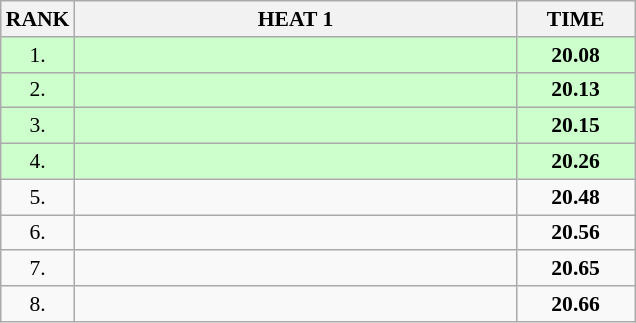<table class="wikitable" style="border-collapse: collapse; font-size: 90%;">
<tr>
<th>RANK</th>
<th style="width: 20em">HEAT 1</th>
<th style="width: 5em">TIME</th>
</tr>
<tr style="background:#ccffcc;">
<td align="center">1.</td>
<td></td>
<td align="center"><strong>20.08</strong></td>
</tr>
<tr style="background:#ccffcc;">
<td align="center">2.</td>
<td></td>
<td align="center"><strong>20.13</strong></td>
</tr>
<tr style="background:#ccffcc;">
<td align="center">3.</td>
<td></td>
<td align="center"><strong>20.15</strong></td>
</tr>
<tr style="background:#ccffcc;">
<td align="center">4.</td>
<td></td>
<td align="center"><strong>20.26</strong></td>
</tr>
<tr>
<td align="center">5.</td>
<td></td>
<td align="center"><strong>20.48</strong></td>
</tr>
<tr>
<td align="center">6.</td>
<td></td>
<td align="center"><strong>20.56</strong></td>
</tr>
<tr>
<td align="center">7.</td>
<td></td>
<td align="center"><strong>20.65</strong></td>
</tr>
<tr>
<td align="center">8.</td>
<td></td>
<td align="center"><strong>20.66</strong></td>
</tr>
</table>
